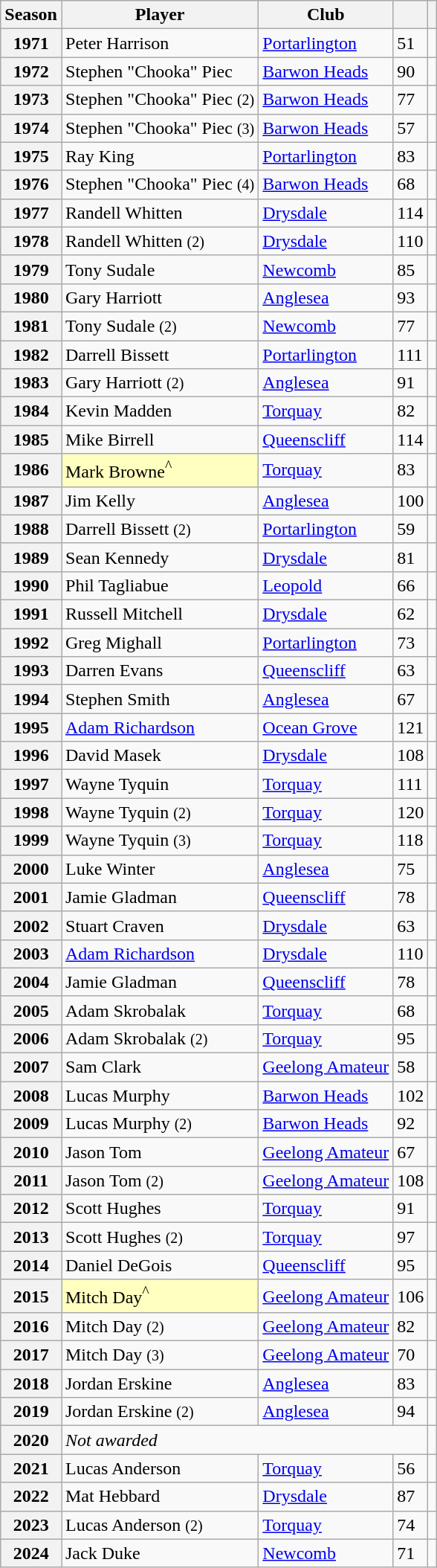<table class="wikitable sortable">
<tr>
<th scope="col">Season</th>
<th scope="col">Player</th>
<th scope="col">Club</th>
<th scope="col"></th>
<th scope="col"></th>
</tr>
<tr>
<th>1971</th>
<td>Peter Harrison</td>
<td><a href='#'>Portarlington</a></td>
<td>51</td>
<td></td>
</tr>
<tr>
<th>1972</th>
<td>Stephen "Chooka" Piec</td>
<td><a href='#'>Barwon Heads</a></td>
<td>90</td>
<td></td>
</tr>
<tr>
<th>1973</th>
<td>Stephen "Chooka" Piec <small>(2)</small></td>
<td><a href='#'>Barwon Heads</a></td>
<td>77</td>
<td></td>
</tr>
<tr>
<th>1974</th>
<td>Stephen "Chooka" Piec <small>(3)</small></td>
<td><a href='#'>Barwon Heads</a></td>
<td>57</td>
<td></td>
</tr>
<tr>
<th>1975</th>
<td>Ray King</td>
<td><a href='#'>Portarlington</a></td>
<td>83</td>
<td></td>
</tr>
<tr>
<th>1976</th>
<td>Stephen "Chooka" Piec <small>(4)</small></td>
<td><a href='#'>Barwon Heads</a></td>
<td>68</td>
<td></td>
</tr>
<tr>
<th>1977</th>
<td>Randell Whitten</td>
<td><a href='#'>Drysdale</a></td>
<td>114</td>
<td></td>
</tr>
<tr>
<th>1978</th>
<td>Randell Whitten <small>(2)</small></td>
<td><a href='#'>Drysdale</a></td>
<td>110</td>
<td></td>
</tr>
<tr>
<th>1979</th>
<td>Tony Sudale</td>
<td><a href='#'>Newcomb</a></td>
<td>85</td>
<td></td>
</tr>
<tr>
<th>1980</th>
<td>Gary Harriott</td>
<td><a href='#'>Anglesea</a></td>
<td>93</td>
<td></td>
</tr>
<tr>
<th>1981</th>
<td>Tony Sudale <small>(2)</small></td>
<td><a href='#'>Newcomb</a></td>
<td>77</td>
<td></td>
</tr>
<tr>
<th>1982</th>
<td>Darrell Bissett</td>
<td><a href='#'>Portarlington</a></td>
<td>111</td>
<td></td>
</tr>
<tr>
<th>1983</th>
<td>Gary Harriott <small>(2)</small></td>
<td><a href='#'>Anglesea</a></td>
<td>91</td>
<td></td>
</tr>
<tr>
<th>1984</th>
<td>Kevin Madden</td>
<td><a href='#'>Torquay</a></td>
<td>82</td>
<td></td>
</tr>
<tr>
<th>1985</th>
<td>Mike Birrell</td>
<td><a href='#'>Queenscliff</a></td>
<td>114</td>
<td></td>
</tr>
<tr>
<th>1986</th>
<td style="background:#FFFFC0">Mark Browne<sup>^</sup></td>
<td><a href='#'>Torquay</a></td>
<td>83</td>
<td></td>
</tr>
<tr>
<th>1987</th>
<td>Jim Kelly</td>
<td><a href='#'>Anglesea</a></td>
<td>100</td>
<td></td>
</tr>
<tr>
<th>1988</th>
<td>Darrell Bissett <small>(2)</small></td>
<td><a href='#'>Portarlington</a></td>
<td>59</td>
<td></td>
</tr>
<tr>
<th>1989</th>
<td>Sean Kennedy</td>
<td><a href='#'>Drysdale</a></td>
<td>81</td>
<td></td>
</tr>
<tr>
<th>1990</th>
<td>Phil Tagliabue</td>
<td><a href='#'>Leopold</a></td>
<td>66</td>
<td></td>
</tr>
<tr>
<th>1991</th>
<td>Russell Mitchell</td>
<td><a href='#'>Drysdale</a></td>
<td>62</td>
<td></td>
</tr>
<tr>
<th>1992</th>
<td>Greg Mighall</td>
<td><a href='#'>Portarlington</a></td>
<td>73</td>
<td></td>
</tr>
<tr>
<th>1993</th>
<td>Darren Evans</td>
<td><a href='#'>Queenscliff</a></td>
<td>63</td>
<td></td>
</tr>
<tr>
<th>1994</th>
<td>Stephen Smith</td>
<td><a href='#'>Anglesea</a></td>
<td>67</td>
<td></td>
</tr>
<tr>
<th>1995</th>
<td><a href='#'>Adam Richardson</a></td>
<td><a href='#'>Ocean Grove</a></td>
<td>121</td>
<td></td>
</tr>
<tr>
<th>1996</th>
<td>David Masek</td>
<td><a href='#'>Drysdale</a></td>
<td>108</td>
<td></td>
</tr>
<tr>
<th>1997</th>
<td>Wayne Tyquin</td>
<td><a href='#'>Torquay</a></td>
<td>111</td>
<td></td>
</tr>
<tr>
<th>1998</th>
<td>Wayne Tyquin <small>(2)</small></td>
<td><a href='#'>Torquay</a></td>
<td>120</td>
<td></td>
</tr>
<tr>
<th>1999</th>
<td>Wayne Tyquin <small>(3)</small></td>
<td><a href='#'>Torquay</a></td>
<td>118</td>
<td></td>
</tr>
<tr>
<th>2000</th>
<td>Luke Winter</td>
<td><a href='#'>Anglesea</a></td>
<td>75</td>
<td></td>
</tr>
<tr>
<th>2001</th>
<td>Jamie Gladman</td>
<td><a href='#'>Queenscliff</a></td>
<td>78</td>
<td></td>
</tr>
<tr>
<th>2002</th>
<td>Stuart Craven</td>
<td><a href='#'>Drysdale</a></td>
<td>63</td>
<td></td>
</tr>
<tr>
<th>2003</th>
<td><a href='#'>Adam Richardson</a></td>
<td><a href='#'>Drysdale</a></td>
<td>110</td>
<td></td>
</tr>
<tr>
<th>2004</th>
<td>Jamie Gladman</td>
<td><a href='#'>Queenscliff</a></td>
<td>78</td>
<td></td>
</tr>
<tr>
<th>2005</th>
<td>Adam Skrobalak</td>
<td><a href='#'>Torquay</a></td>
<td>68</td>
<td></td>
</tr>
<tr>
<th>2006</th>
<td>Adam Skrobalak <small>(2)</small></td>
<td><a href='#'>Torquay</a></td>
<td>95</td>
<td></td>
</tr>
<tr>
<th>2007</th>
<td>Sam Clark</td>
<td><a href='#'>Geelong Amateur</a></td>
<td>58</td>
<td></td>
</tr>
<tr>
<th>2008</th>
<td>Lucas Murphy</td>
<td><a href='#'>Barwon Heads</a></td>
<td>102</td>
<td></td>
</tr>
<tr>
<th>2009</th>
<td>Lucas Murphy <small>(2)</small></td>
<td><a href='#'>Barwon Heads</a></td>
<td>92</td>
<td></td>
</tr>
<tr>
<th>2010</th>
<td>Jason Tom</td>
<td><a href='#'>Geelong Amateur</a></td>
<td>67</td>
<td></td>
</tr>
<tr>
<th>2011</th>
<td>Jason Tom <small>(2)</small></td>
<td><a href='#'>Geelong Amateur</a></td>
<td>108</td>
<td></td>
</tr>
<tr>
<th>2012</th>
<td>Scott Hughes</td>
<td><a href='#'>Torquay</a></td>
<td>91</td>
<td></td>
</tr>
<tr>
<th>2013</th>
<td>Scott Hughes <small>(2)</small></td>
<td><a href='#'>Torquay</a></td>
<td>97</td>
<td></td>
</tr>
<tr>
<th>2014</th>
<td>Daniel DeGois</td>
<td><a href='#'>Queenscliff</a></td>
<td>95</td>
<td></td>
</tr>
<tr>
<th>2015</th>
<td style="background:#FFFFC0">Mitch Day<sup>^</sup></td>
<td><a href='#'>Geelong Amateur</a></td>
<td>106</td>
<td></td>
</tr>
<tr>
<th>2016</th>
<td>Mitch Day <small>(2)</small></td>
<td><a href='#'>Geelong Amateur</a></td>
<td>82</td>
<td></td>
</tr>
<tr>
<th>2017</th>
<td>Mitch Day <small>(3)</small></td>
<td><a href='#'>Geelong Amateur</a></td>
<td>70</td>
<td></td>
</tr>
<tr>
<th>2018</th>
<td>Jordan Erskine</td>
<td><a href='#'>Anglesea</a></td>
<td>83</td>
<td></td>
</tr>
<tr>
<th>2019</th>
<td>Jordan Erskine <small>(2)</small></td>
<td><a href='#'>Anglesea</a></td>
<td>94</td>
<td></td>
</tr>
<tr>
<th>2020</th>
<td colspan="3"><em>Not awarded</em></td>
<td></td>
</tr>
<tr>
<th>2021</th>
<td>Lucas Anderson</td>
<td><a href='#'>Torquay</a></td>
<td>56</td>
<td></td>
</tr>
<tr>
<th>2022</th>
<td>Mat Hebbard</td>
<td><a href='#'>Drysdale</a></td>
<td>87</td>
<td></td>
</tr>
<tr>
<th>2023</th>
<td>Lucas Anderson <small>(2)</small></td>
<td><a href='#'>Torquay</a></td>
<td>74</td>
<td></td>
</tr>
<tr>
<th>2024</th>
<td>Jack Duke</td>
<td><a href='#'>Newcomb</a></td>
<td>71</td>
<td></td>
</tr>
</table>
